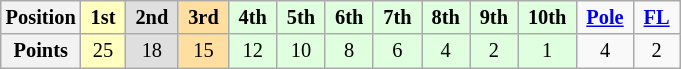<table class="wikitable" style="font-size:85%; text-align:center">
<tr>
<th>Position</th>
<td style="background:#ffffbf;"> <strong>1st</strong> </td>
<td style="background:#dfdfdf;"> <strong>2nd</strong> </td>
<td style="background:#ffdf9f;"> <strong>3rd</strong> </td>
<td style="background:#dfffdf;"> <strong>4th</strong> </td>
<td style="background:#dfffdf;"> <strong>5th</strong> </td>
<td style="background:#dfffdf;"> <strong>6th</strong> </td>
<td style="background:#dfffdf;"> <strong>7th</strong> </td>
<td style="background:#dfffdf;"> <strong>8th</strong> </td>
<td style="background:#dfffdf;"> <strong>9th</strong> </td>
<td style="background:#dfffdf;"> <strong>10th</strong> </td>
<td> <strong><a href='#'>Pole</a></strong> </td>
<td> <strong><a href='#'>FL</a></strong> </td>
</tr>
<tr>
<th>Points</th>
<td style="background:#ffffbf;">25</td>
<td style="background:#dfdfdf;">18</td>
<td style="background:#ffdf9f;">15</td>
<td style="background:#dfffdf;">12</td>
<td style="background:#dfffdf;">10</td>
<td style="background:#dfffdf;">8</td>
<td style="background:#dfffdf;">6</td>
<td style="background:#dfffdf;">4</td>
<td style="background:#dfffdf;">2</td>
<td style="background:#dfffdf;">1</td>
<td>4</td>
<td>2</td>
</tr>
</table>
